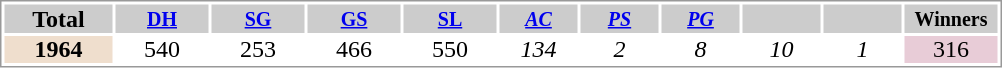<table style="border: 1px solid #999; background-color:#FFFFFF; line-height:16px; text-align:center">
<tr>
<th style="background-color: #ccc;" width="70">Total</th>
<th style="background-color: #ccc;" width="60"><small><a href='#'>DH</a></small></th>
<th style="background-color: #ccc;" width="60"><small><a href='#'>SG</a></small></th>
<th style="background-color: #ccc;" width="60"><small><a href='#'>GS</a></small></th>
<th style="background-color: #ccc;" width="60"><small><a href='#'>SL</a></small></th>
<th style="background-color: #ccc;" width="50"><small><em><a href='#'>AC</a></em></small></th>
<th style="background-color: #ccc;" width="50"><small><em><a href='#'>PS</a></em></small></th>
<th style="background-color: #ccc;" width="50"><small><em><a href='#'>PG</a></em></small></th>
<th style="background-color: #ccc;" width="50"><small><em></em></small></th>
<th style="background-color: #ccc;" width="50"><small><em></em></small></th>
<th style="background-color: #ccc;" width="60"><small>Winners</small></th>
</tr>
<tr>
<td bgcolor=#EFDECD><strong>1964</strong></td>
<td>540</td>
<td>253</td>
<td>466</td>
<td>550</td>
<td><em>134</em></td>
<td><em>2</em></td>
<td><em>8</em></td>
<td><em>10</em></td>
<td><em>1</em></td>
<td bgcolor=#E8CCD7>316</td>
</tr>
</table>
